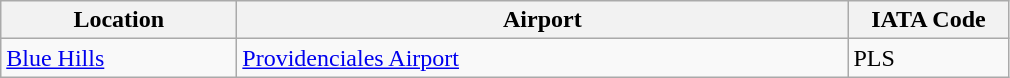<table class="wikitable">
<tr>
<th scope="col" style="width:150px;"><strong>Location</strong></th>
<th scope="col" style="width:400px;"><strong>Airport</strong></th>
<th scope="col" style="width:100px;"><strong>IATA Code</strong></th>
</tr>
<tr>
<td><a href='#'>Blue Hills</a></td>
<td><a href='#'>Providenciales Airport</a></td>
<td>PLS</td>
</tr>
</table>
